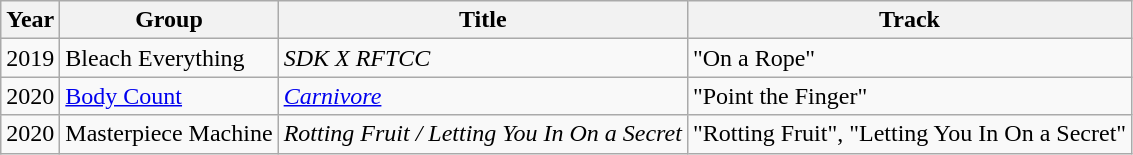<table class="wikitable">
<tr>
<th>Year</th>
<th>Group</th>
<th>Title</th>
<th>Track</th>
</tr>
<tr>
<td>2019</td>
<td>Bleach Everything</td>
<td><em>SDK X RFTCC</em></td>
<td>"On a Rope"</td>
</tr>
<tr>
<td>2020</td>
<td><a href='#'>Body Count</a></td>
<td><a href='#'><em>Carnivore</em></a></td>
<td>"Point the Finger"</td>
</tr>
<tr>
<td>2020</td>
<td>Masterpiece Machine</td>
<td><em>Rotting Fruit / Letting You In On a Secret</em></td>
<td>"Rotting Fruit", "Letting You In On a Secret"</td>
</tr>
</table>
